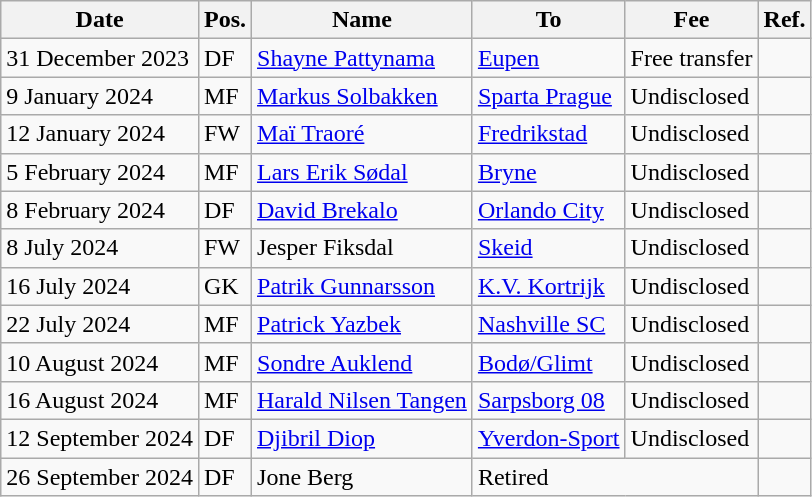<table class="wikitable">
<tr>
<th>Date</th>
<th>Pos.</th>
<th>Name</th>
<th>To</th>
<th>Fee</th>
<th>Ref.</th>
</tr>
<tr>
<td>31 December 2023</td>
<td>DF</td>
<td> <a href='#'>Shayne Pattynama</a></td>
<td> <a href='#'>Eupen</a></td>
<td>Free transfer</td>
<td></td>
</tr>
<tr>
<td>9 January 2024</td>
<td>MF</td>
<td> <a href='#'>Markus Solbakken</a></td>
<td> <a href='#'>Sparta Prague</a></td>
<td>Undisclosed</td>
<td></td>
</tr>
<tr>
<td>12 January 2024</td>
<td>FW</td>
<td> <a href='#'>Maï Traoré</a></td>
<td><a href='#'>Fredrikstad</a></td>
<td>Undisclosed</td>
<td></td>
</tr>
<tr>
<td>5 February 2024</td>
<td>MF</td>
<td> <a href='#'>Lars Erik Sødal</a></td>
<td><a href='#'>Bryne</a></td>
<td>Undisclosed</td>
<td></td>
</tr>
<tr>
<td>8 February 2024</td>
<td>DF</td>
<td> <a href='#'>David Brekalo</a></td>
<td> <a href='#'>Orlando City</a></td>
<td>Undisclosed</td>
<td></td>
</tr>
<tr>
<td>8 July 2024</td>
<td>FW</td>
<td> Jesper Fiksdal</td>
<td><a href='#'>Skeid</a></td>
<td>Undisclosed</td>
<td></td>
</tr>
<tr>
<td>16 July 2024</td>
<td>GK</td>
<td> <a href='#'>Patrik Gunnarsson</a></td>
<td> <a href='#'>K.V. Kortrijk</a></td>
<td>Undisclosed</td>
<td></td>
</tr>
<tr>
<td>22 July 2024</td>
<td>MF</td>
<td> <a href='#'>Patrick Yazbek</a></td>
<td> <a href='#'>Nashville SC</a></td>
<td>Undisclosed</td>
<td></td>
</tr>
<tr>
<td>10 August 2024</td>
<td>MF</td>
<td> <a href='#'>Sondre Auklend</a></td>
<td><a href='#'>Bodø/Glimt</a></td>
<td>Undisclosed</td>
<td></td>
</tr>
<tr>
<td>16 August 2024</td>
<td>MF</td>
<td> <a href='#'>Harald Nilsen Tangen</a></td>
<td><a href='#'>Sarpsborg 08</a></td>
<td>Undisclosed</td>
<td></td>
</tr>
<tr>
<td>12 September 2024</td>
<td>DF</td>
<td> <a href='#'>Djibril Diop</a></td>
<td> <a href='#'>Yverdon-Sport</a></td>
<td>Undisclosed</td>
<td></td>
</tr>
<tr>
<td>26 September 2024</td>
<td>DF</td>
<td> Jone Berg</td>
<td colspan="2">Retired</td>
<td></td>
</tr>
</table>
